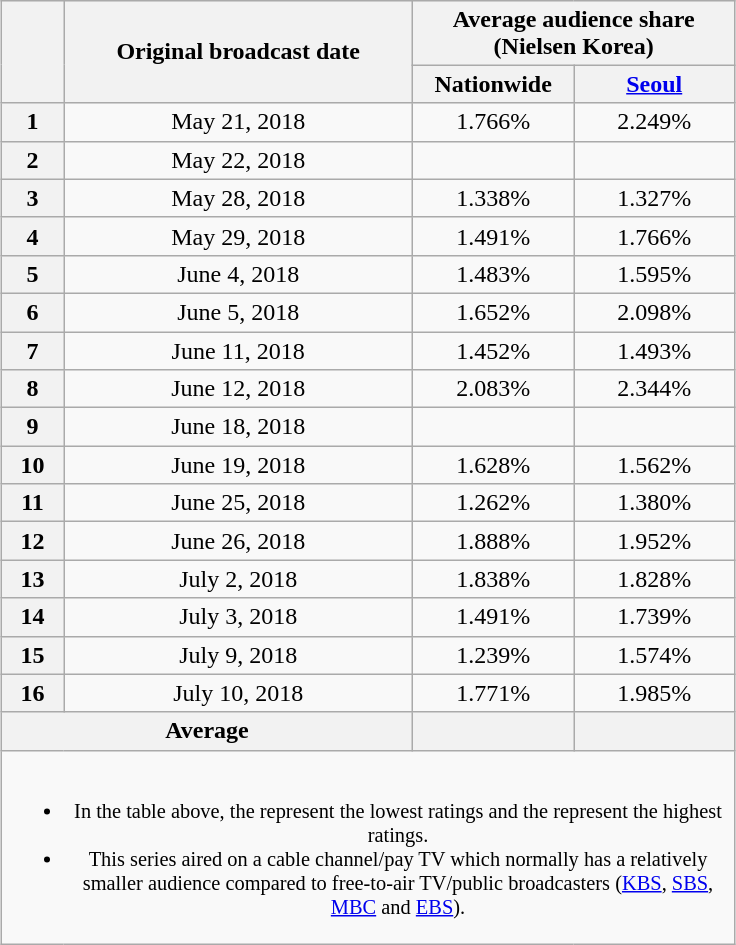<table class="wikitable" style="text-align:center;max-width:490px; margin-left: auto; margin-right: auto; border: none;">
<tr>
</tr>
<tr>
<th rowspan="2"></th>
<th rowspan="2">Original broadcast date</th>
<th colspan="2">Average audience share<br>(Nielsen Korea)</th>
</tr>
<tr>
<th width="100">Nationwide</th>
<th width="100"><a href='#'>Seoul</a></th>
</tr>
<tr>
<th>1</th>
<td>May 21, 2018</td>
<td>1.766%</td>
<td>2.249%</td>
</tr>
<tr>
<th>2</th>
<td>May 22, 2018</td>
<td></td>
<td></td>
</tr>
<tr>
<th>3</th>
<td>May 28, 2018</td>
<td>1.338%</td>
<td>1.327%</td>
</tr>
<tr>
<th>4</th>
<td>May 29, 2018</td>
<td>1.491%</td>
<td>1.766%</td>
</tr>
<tr>
<th>5</th>
<td>June 4, 2018</td>
<td>1.483%</td>
<td>1.595%</td>
</tr>
<tr>
<th>6</th>
<td>June 5, 2018</td>
<td>1.652%</td>
<td>2.098%</td>
</tr>
<tr>
<th>7</th>
<td>June 11, 2018</td>
<td>1.452%</td>
<td>1.493%</td>
</tr>
<tr>
<th>8</th>
<td>June 12, 2018</td>
<td>2.083%</td>
<td>2.344%</td>
</tr>
<tr>
<th>9</th>
<td>June 18, 2018</td>
<td></td>
<td></td>
</tr>
<tr>
<th>10</th>
<td>June 19, 2018</td>
<td>1.628%</td>
<td>1.562%</td>
</tr>
<tr>
<th>11</th>
<td>June 25, 2018</td>
<td>1.262%</td>
<td>1.380%</td>
</tr>
<tr>
<th>12</th>
<td>June 26, 2018</td>
<td>1.888%</td>
<td>1.952%</td>
</tr>
<tr>
<th>13</th>
<td>July 2, 2018</td>
<td>1.838%</td>
<td>1.828%</td>
</tr>
<tr>
<th>14</th>
<td>July 3, 2018</td>
<td>1.491%</td>
<td>1.739%</td>
</tr>
<tr>
<th>15</th>
<td>July 9, 2018</td>
<td>1.239%</td>
<td>1.574%</td>
</tr>
<tr>
<th>16</th>
<td>July 10, 2018</td>
<td>1.771%</td>
<td>1.985%</td>
</tr>
<tr>
<th colspan="2">Average</th>
<th></th>
<th></th>
</tr>
<tr>
<td colspan="4" style="font-size:85%"><br><ul><li>In the table above, the <strong></strong> represent the lowest ratings and the <strong></strong> represent the highest ratings.</li><li>This series aired on a cable channel/pay TV which normally has a relatively smaller audience compared to free-to-air TV/public broadcasters (<a href='#'>KBS</a>, <a href='#'>SBS</a>, <a href='#'>MBC</a> and <a href='#'>EBS</a>).</li></ul></td>
</tr>
</table>
